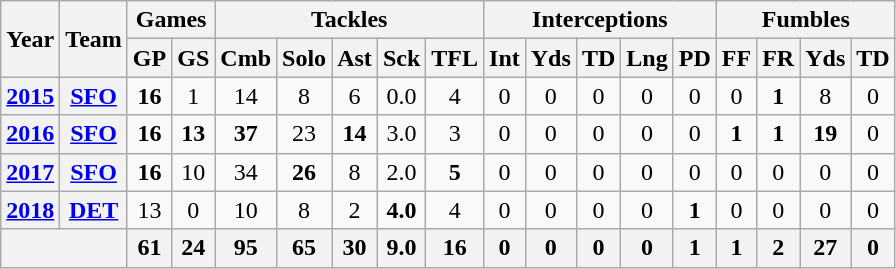<table class="wikitable" style="text-align:center">
<tr>
<th rowspan="2">Year</th>
<th rowspan="2">Team</th>
<th colspan="2">Games</th>
<th colspan="5">Tackles</th>
<th colspan="5">Interceptions</th>
<th colspan="4">Fumbles</th>
</tr>
<tr>
<th>GP</th>
<th>GS</th>
<th>Cmb</th>
<th>Solo</th>
<th>Ast</th>
<th>Sck</th>
<th>TFL</th>
<th>Int</th>
<th>Yds</th>
<th>TD</th>
<th>Lng</th>
<th>PD</th>
<th>FF</th>
<th>FR</th>
<th>Yds</th>
<th>TD</th>
</tr>
<tr>
<th><a href='#'>2015</a></th>
<th><a href='#'>SFO</a></th>
<td><strong>16</strong></td>
<td>1</td>
<td>14</td>
<td>8</td>
<td>6</td>
<td>0.0</td>
<td>4</td>
<td>0</td>
<td>0</td>
<td>0</td>
<td>0</td>
<td>0</td>
<td>0</td>
<td><strong>1</strong></td>
<td>8</td>
<td>0</td>
</tr>
<tr>
<th><a href='#'>2016</a></th>
<th><a href='#'>SFO</a></th>
<td><strong>16</strong></td>
<td><strong>13</strong></td>
<td><strong>37</strong></td>
<td>23</td>
<td><strong>14</strong></td>
<td>3.0</td>
<td>3</td>
<td>0</td>
<td>0</td>
<td>0</td>
<td>0</td>
<td>0</td>
<td><strong>1</strong></td>
<td><strong>1</strong></td>
<td><strong>19</strong></td>
<td>0</td>
</tr>
<tr>
<th><a href='#'>2017</a></th>
<th><a href='#'>SFO</a></th>
<td><strong>16</strong></td>
<td>10</td>
<td>34</td>
<td><strong>26</strong></td>
<td>8</td>
<td>2.0</td>
<td><strong>5</strong></td>
<td>0</td>
<td>0</td>
<td>0</td>
<td>0</td>
<td>0</td>
<td>0</td>
<td>0</td>
<td>0</td>
<td>0</td>
</tr>
<tr>
<th><a href='#'>2018</a></th>
<th><a href='#'>DET</a></th>
<td>13</td>
<td>0</td>
<td>10</td>
<td>8</td>
<td>2</td>
<td><strong>4.0</strong></td>
<td>4</td>
<td>0</td>
<td>0</td>
<td>0</td>
<td>0</td>
<td><strong>1</strong></td>
<td>0</td>
<td>0</td>
<td>0</td>
<td>0</td>
</tr>
<tr>
<th colspan="2"></th>
<th>61</th>
<th>24</th>
<th>95</th>
<th>65</th>
<th>30</th>
<th>9.0</th>
<th>16</th>
<th>0</th>
<th>0</th>
<th>0</th>
<th>0</th>
<th>1</th>
<th>1</th>
<th>2</th>
<th>27</th>
<th>0</th>
</tr>
</table>
